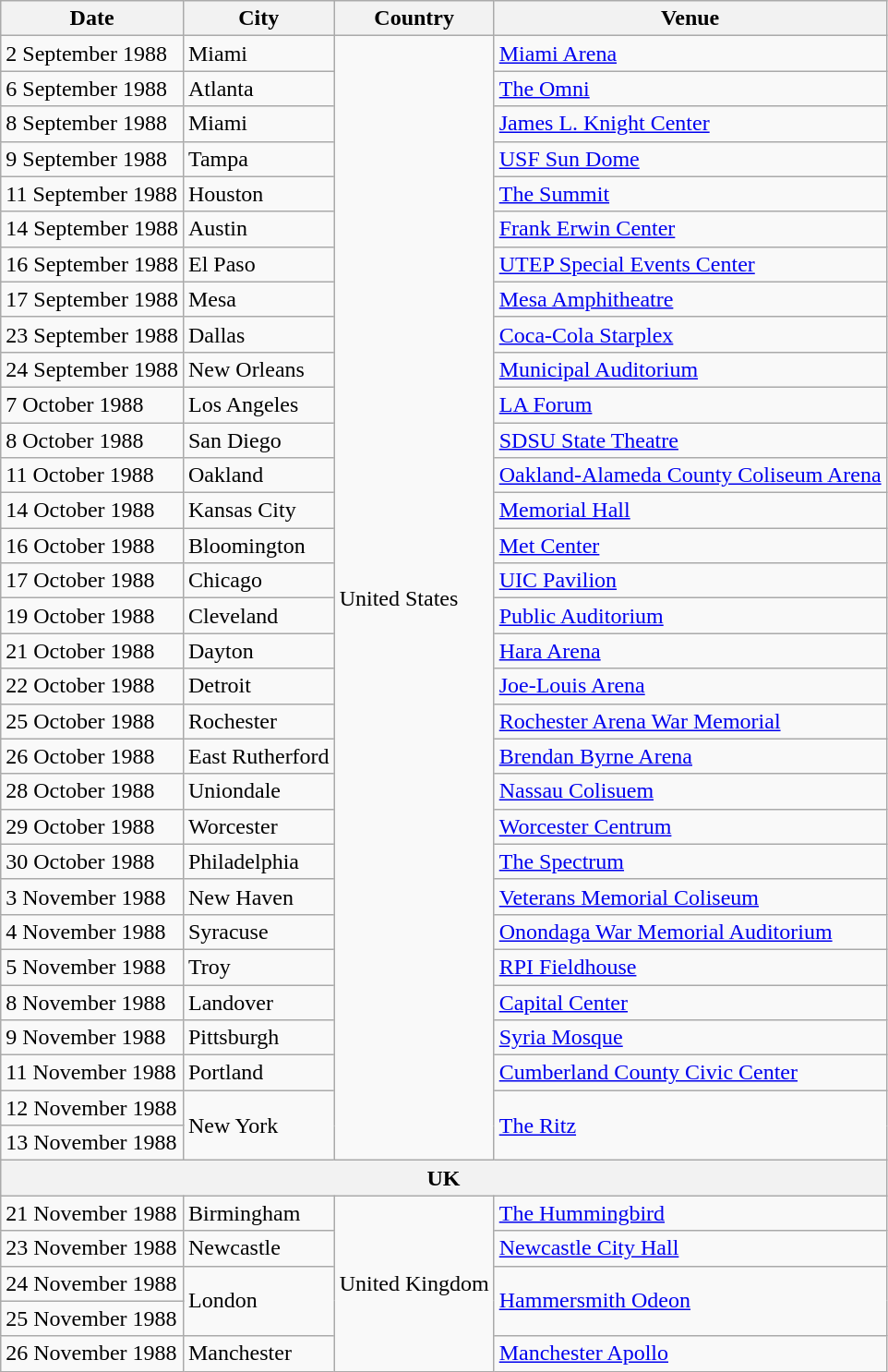<table class="wikitable">
<tr>
<th>Date</th>
<th>City</th>
<th>Country</th>
<th>Venue</th>
</tr>
<tr>
<td>2 September 1988</td>
<td>Miami</td>
<td rowspan="32">United States</td>
<td><a href='#'>Miami Arena</a></td>
</tr>
<tr>
<td>6 September 1988</td>
<td>Atlanta</td>
<td><a href='#'>The Omni</a></td>
</tr>
<tr>
<td>8 September 1988</td>
<td>Miami</td>
<td><a href='#'>James L. Knight Center</a></td>
</tr>
<tr>
<td>9 September 1988</td>
<td>Tampa</td>
<td><a href='#'>USF Sun Dome</a></td>
</tr>
<tr>
<td>11 September 1988</td>
<td>Houston</td>
<td><a href='#'>The Summit</a></td>
</tr>
<tr>
<td>14 September 1988</td>
<td>Austin</td>
<td><a href='#'>Frank Erwin Center</a></td>
</tr>
<tr>
<td>16 September 1988</td>
<td>El Paso</td>
<td><a href='#'>UTEP Special Events Center</a></td>
</tr>
<tr>
<td>17 September 1988</td>
<td>Mesa</td>
<td><a href='#'>Mesa Amphitheatre</a></td>
</tr>
<tr>
<td>23 September 1988</td>
<td>Dallas</td>
<td><a href='#'>Coca-Cola Starplex</a></td>
</tr>
<tr>
<td>24 September 1988</td>
<td>New Orleans</td>
<td><a href='#'>Municipal Auditorium</a></td>
</tr>
<tr>
<td>7 October 1988</td>
<td>Los Angeles</td>
<td><a href='#'>LA Forum</a></td>
</tr>
<tr>
<td>8 October 1988</td>
<td>San Diego</td>
<td><a href='#'>SDSU State Theatre</a></td>
</tr>
<tr>
<td>11 October 1988</td>
<td>Oakland</td>
<td><a href='#'>Oakland-Alameda County Coliseum Arena</a></td>
</tr>
<tr>
<td>14 October 1988</td>
<td>Kansas City</td>
<td><a href='#'>Memorial Hall</a></td>
</tr>
<tr>
<td>16 October 1988</td>
<td>Bloomington</td>
<td><a href='#'>Met Center</a></td>
</tr>
<tr>
<td>17 October 1988</td>
<td>Chicago</td>
<td><a href='#'>UIC Pavilion</a></td>
</tr>
<tr>
<td>19 October 1988</td>
<td>Cleveland</td>
<td><a href='#'>Public Auditorium</a></td>
</tr>
<tr>
<td>21 October 1988</td>
<td>Dayton</td>
<td><a href='#'>Hara Arena</a></td>
</tr>
<tr>
<td>22 October 1988</td>
<td>Detroit</td>
<td><a href='#'>Joe-Louis Arena</a></td>
</tr>
<tr>
<td>25 October 1988</td>
<td>Rochester</td>
<td><a href='#'>Rochester Arena War Memorial</a></td>
</tr>
<tr>
<td>26 October 1988</td>
<td>East Rutherford</td>
<td><a href='#'>Brendan Byrne Arena</a></td>
</tr>
<tr>
<td>28 October 1988</td>
<td>Uniondale</td>
<td><a href='#'>Nassau Colisuem</a></td>
</tr>
<tr>
<td>29 October 1988</td>
<td>Worcester</td>
<td><a href='#'>Worcester Centrum</a></td>
</tr>
<tr>
<td>30 October 1988</td>
<td>Philadelphia</td>
<td><a href='#'>The Spectrum</a></td>
</tr>
<tr>
<td>3 November 1988</td>
<td>New Haven</td>
<td><a href='#'>Veterans Memorial Coliseum</a></td>
</tr>
<tr>
<td>4 November 1988</td>
<td>Syracuse</td>
<td><a href='#'>Onondaga War Memorial Auditorium</a></td>
</tr>
<tr>
<td>5 November 1988</td>
<td>Troy</td>
<td><a href='#'>RPI Fieldhouse</a></td>
</tr>
<tr>
<td>8 November 1988</td>
<td>Landover</td>
<td><a href='#'>Capital Center</a></td>
</tr>
<tr>
<td>9 November 1988</td>
<td>Pittsburgh</td>
<td><a href='#'>Syria Mosque</a></td>
</tr>
<tr>
<td>11 November 1988</td>
<td>Portland</td>
<td><a href='#'>Cumberland County Civic Center</a></td>
</tr>
<tr>
<td>12 November 1988</td>
<td rowspan="2">New York</td>
<td rowspan="2"><a href='#'>The Ritz</a></td>
</tr>
<tr>
<td>13 November 1988</td>
</tr>
<tr>
<th colspan="4">UK</th>
</tr>
<tr>
<td>21 November 1988</td>
<td>Birmingham</td>
<td rowspan="5">United Kingdom</td>
<td><a href='#'>The Hummingbird</a></td>
</tr>
<tr>
<td>23 November 1988</td>
<td>Newcastle</td>
<td><a href='#'>Newcastle City Hall</a></td>
</tr>
<tr>
<td>24 November 1988</td>
<td rowspan="2">London</td>
<td rowspan="2"><a href='#'>Hammersmith Odeon</a></td>
</tr>
<tr>
<td>25 November 1988</td>
</tr>
<tr>
<td>26 November 1988</td>
<td>Manchester</td>
<td><a href='#'>Manchester Apollo</a></td>
</tr>
</table>
